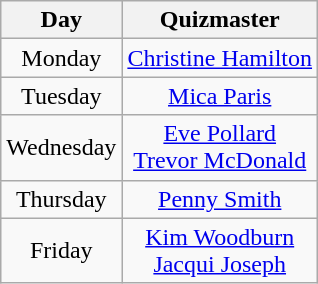<table class="wikitable" border="1" style="text-align:center;">
<tr>
<th>Day</th>
<th>Quizmaster</th>
</tr>
<tr>
<td>Monday</td>
<td><a href='#'>Christine Hamilton</a></td>
</tr>
<tr>
<td>Tuesday</td>
<td><a href='#'>Mica Paris</a></td>
</tr>
<tr>
<td>Wednesday</td>
<td><a href='#'>Eve Pollard</a><br><a href='#'>Trevor McDonald</a></td>
</tr>
<tr>
<td>Thursday</td>
<td><a href='#'>Penny Smith</a></td>
</tr>
<tr>
<td>Friday</td>
<td><a href='#'>Kim Woodburn</a><br><a href='#'>Jacqui Joseph</a></td>
</tr>
</table>
